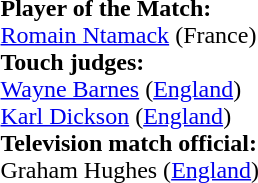<table style="width:100%">
<tr>
<td><br><strong>Player of the Match:</strong>
<br><a href='#'>Romain Ntamack</a> (France)<br><strong>Touch judges:</strong>
<br><a href='#'>Wayne Barnes</a> (<a href='#'>England</a>)
<br><a href='#'>Karl Dickson</a> (<a href='#'>England</a>)
<br><strong>Television match official:</strong>
<br>Graham Hughes (<a href='#'>England</a>)</td>
</tr>
</table>
